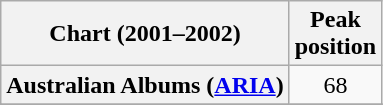<table class="wikitable plainrowheaders sortable">
<tr>
<th scope="col">Chart (2001–2002)</th>
<th scope="col">Peak<br>position</th>
</tr>
<tr>
<th scope="row">Australian Albums (<a href='#'>ARIA</a>)</th>
<td align="center">68</td>
</tr>
<tr>
</tr>
<tr>
</tr>
<tr>
</tr>
<tr>
</tr>
<tr>
</tr>
<tr>
</tr>
<tr>
</tr>
<tr>
</tr>
<tr>
</tr>
<tr>
</tr>
<tr>
</tr>
<tr>
</tr>
<tr>
</tr>
<tr>
</tr>
<tr>
</tr>
<tr>
</tr>
<tr>
</tr>
<tr>
</tr>
<tr>
</tr>
<tr>
</tr>
</table>
